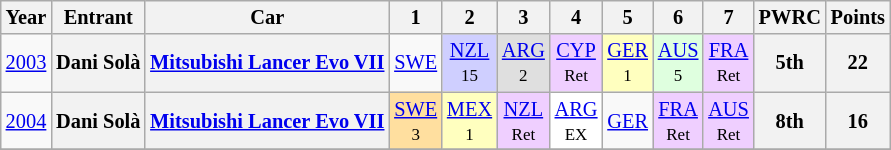<table class="wikitable" border="1" style="text-align:center; font-size:85%;">
<tr>
<th>Year</th>
<th>Entrant</th>
<th>Car</th>
<th>1</th>
<th>2</th>
<th>3</th>
<th>4</th>
<th>5</th>
<th>6</th>
<th>7</th>
<th>PWRC</th>
<th>Points</th>
</tr>
<tr>
<td><a href='#'>2003</a></td>
<th nowrap>Dani Solà</th>
<th nowrap><a href='#'>Mitsubishi Lancer Evo VII</a></th>
<td><a href='#'>SWE</a></td>
<td style="background:#CFCFFF;"><a href='#'>NZL</a><br><small>15</small></td>
<td style="background:#DFDFDF;"><a href='#'>ARG</a><br><small>2</small></td>
<td style="background:#EFCFFF;"><a href='#'>CYP</a><br><small>Ret</small></td>
<td style="background:#FFFFBF;"><a href='#'>GER</a><br><small>1</small></td>
<td style="background:#DFFFDF;"><a href='#'>AUS</a><br><small>5</small></td>
<td style="background:#EFCFFF;"><a href='#'>FRA</a><br><small>Ret</small></td>
<th>5th</th>
<th>22</th>
</tr>
<tr>
<td><a href='#'>2004</a></td>
<th nowrap>Dani Solà</th>
<th nowrap><a href='#'>Mitsubishi Lancer Evo VII</a></th>
<td style="background:#FFDF9F;"><a href='#'>SWE</a><br><small>3</small></td>
<td style="background:#FFFFBF;"><a href='#'>MEX</a><br><small>1</small></td>
<td style="background:#EFCFFF;"><a href='#'>NZL</a><br><small>Ret</small></td>
<td style="background:#FFFFFF;"><a href='#'>ARG</a><br><small>EX</small></td>
<td><a href='#'>GER</a></td>
<td style="background:#EFCFFF;"><a href='#'>FRA</a><br><small>Ret</small></td>
<td style="background:#EFCFFF;"><a href='#'>AUS</a><br><small>Ret</small></td>
<th>8th</th>
<th>16</th>
</tr>
<tr>
</tr>
</table>
